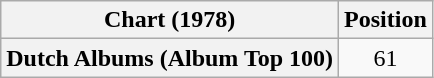<table class="wikitable plainrowheaders" style="text-align:center">
<tr>
<th scope="col">Chart (1978)</th>
<th scope="col">Position</th>
</tr>
<tr>
<th scope="row">Dutch Albums (Album Top 100)</th>
<td>61</td>
</tr>
</table>
